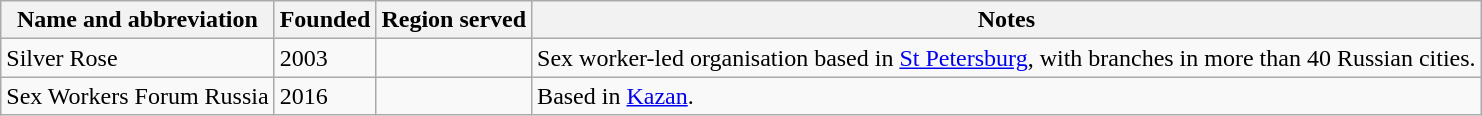<table class="wikitable sortable">
<tr>
<th>Name and abbreviation</th>
<th>Founded</th>
<th>Region served</th>
<th>Notes</th>
</tr>
<tr>
<td>Silver Rose</td>
<td>2003</td>
<td></td>
<td>Sex worker-led organisation based in <a href='#'>St Petersburg</a>, with branches in more than 40 Russian cities.</td>
</tr>
<tr>
<td>Sex Workers Forum Russia</td>
<td>2016</td>
<td></td>
<td>Based in <a href='#'>Kazan</a>.</td>
</tr>
</table>
